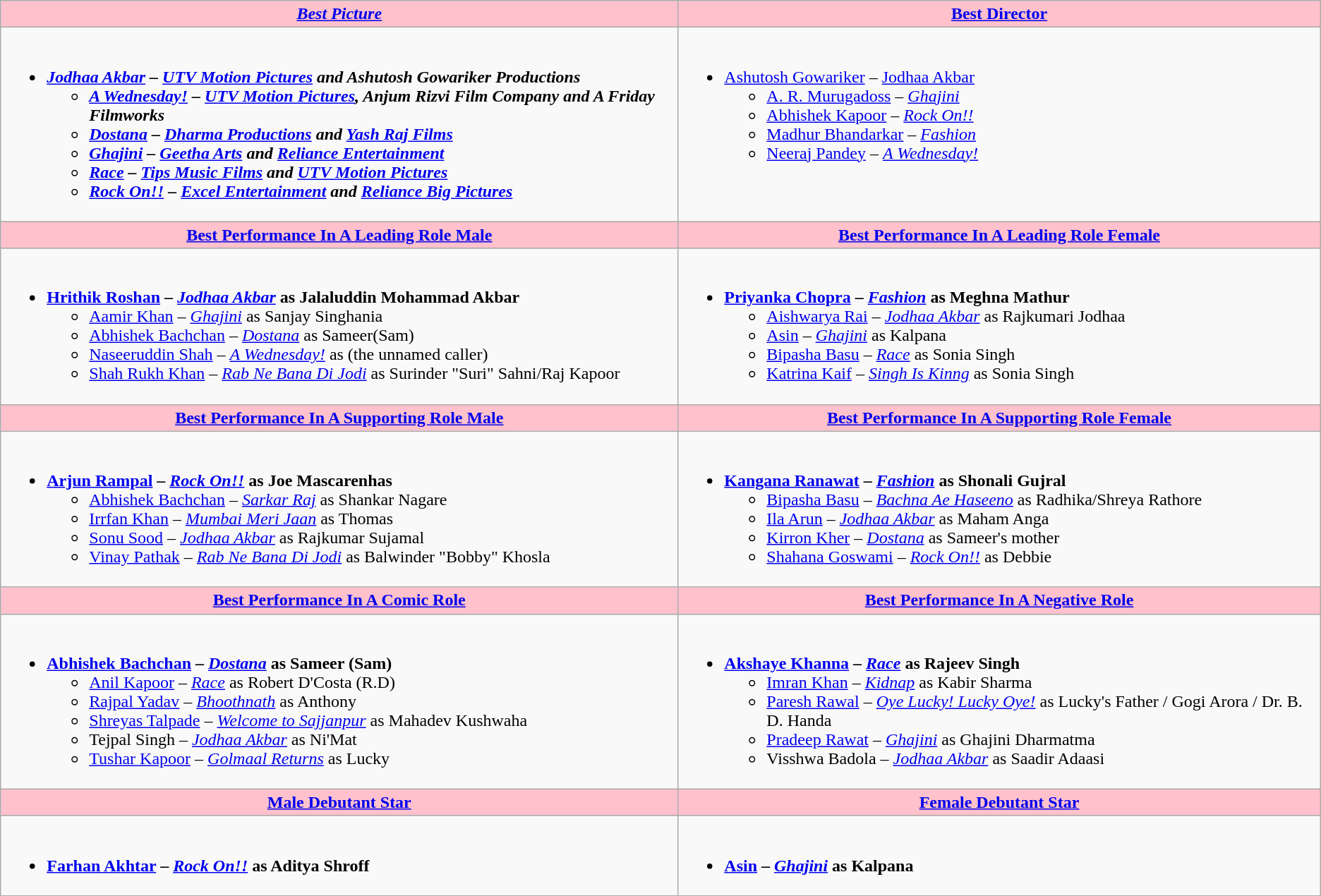<table class=wikitable style="width=150%">
<tr>
<th style="background:#FFC1CC;" ! style=width="50%"><a href='#'><em>Best Picture</em></a></th>
<th style="background:#FFC1CC;" ! style=width="50%"><a href='#'>Best Director</a></th>
</tr>
<tr>
<td valign="top"><br><ul><li><strong><em><a href='#'>Jodhaa Akbar</a><em> – <a href='#'>UTV Motion Pictures</a> and Ashutosh Gowariker Productions<strong><ul><li></em><a href='#'>A Wednesday!</a><em> – <a href='#'>UTV Motion Pictures</a>, Anjum Rizvi Film Company and A Friday Filmworks</li><li></em><a href='#'>Dostana</a><em> – <a href='#'>Dharma Productions</a> and <a href='#'>Yash Raj Films</a></li><li></em><a href='#'>Ghajini</a><em> – <a href='#'>Geetha Arts</a> and <a href='#'>Reliance Entertainment</a></li><li></em><a href='#'>Race</a><em> – <a href='#'>Tips Music Films</a> and <a href='#'>UTV Motion Pictures</a></li><li></em><a href='#'>Rock On!!</a><em> – <a href='#'>Excel Entertainment</a> and <a href='#'>Reliance Big Pictures</a></li></ul></li></ul></td>
<td valign="top"><br><ul><li></strong><a href='#'>Ashutosh Gowariker</a> – </em><a href='#'>Jodhaa Akbar</a></em></strong><ul><li><a href='#'>A. R. Murugadoss</a> – <em><a href='#'>Ghajini</a></em></li><li><a href='#'>Abhishek Kapoor</a> – <em><a href='#'>Rock On!!</a></em></li><li><a href='#'>Madhur Bhandarkar</a> – <em><a href='#'>Fashion</a></em></li><li><a href='#'>Neeraj Pandey</a> – <em><a href='#'>A Wednesday!</a></em></li></ul></li></ul></td>
</tr>
<tr>
<th style="background:#FFC1CC;" ! style="width=50%"><a href='#'>Best Performance In A Leading Role Male</a></th>
<th style="background:#FFC1CC;" ! style="width=50%"><a href='#'>Best Performance In A Leading Role Female</a></th>
</tr>
<tr>
<td valign="top"><br><ul><li><strong><a href='#'>Hrithik Roshan</a> – <em><a href='#'>Jodhaa Akbar</a></em> as Jalaluddin Mohammad Akbar</strong><ul><li><a href='#'>Aamir Khan</a> – <em><a href='#'>Ghajini</a></em> as Sanjay Singhania</li><li><a href='#'>Abhishek Bachchan</a> – <em><a href='#'>Dostana</a></em> as Sameer(Sam)</li><li><a href='#'>Naseeruddin Shah</a> – <em><a href='#'>A Wednesday!</a></em> as (the unnamed caller)</li><li><a href='#'>Shah Rukh Khan</a> – <em><a href='#'>Rab Ne Bana Di Jodi</a></em> as Surinder "Suri" Sahni/Raj Kapoor</li></ul></li></ul></td>
<td valign="top"><br><ul><li><strong><a href='#'>Priyanka Chopra</a> – <em><a href='#'>Fashion</a></em> as Meghna Mathur</strong><ul><li><a href='#'>Aishwarya Rai</a> – <em><a href='#'>Jodhaa Akbar</a></em> as Rajkumari Jodhaa</li><li><a href='#'>Asin</a> – <em><a href='#'>Ghajini</a></em> as Kalpana</li><li><a href='#'>Bipasha Basu</a> – <em><a href='#'>Race</a></em> as Sonia Singh</li><li><a href='#'>Katrina Kaif</a> – <em><a href='#'>Singh Is Kinng</a></em> as Sonia Singh</li></ul></li></ul></td>
</tr>
<tr>
<th style="background:#FFC1CC;" ! style="width=50%"><a href='#'>Best Performance In A Supporting Role Male</a></th>
<th style="background:#FFC1CC;" ! style="width=50%"><a href='#'>Best Performance In A Supporting Role Female</a></th>
</tr>
<tr>
<td valign="top"><br><ul><li><strong><a href='#'>Arjun Rampal</a> – <em><a href='#'>Rock On!!</a></em> as Joe Mascarenhas</strong><ul><li><a href='#'>Abhishek Bachchan</a> – <em><a href='#'>Sarkar Raj</a></em> as Shankar Nagare</li><li><a href='#'>Irrfan Khan</a> – <em><a href='#'>Mumbai Meri Jaan</a></em> as Thomas</li><li><a href='#'>Sonu Sood</a> – <em><a href='#'>Jodhaa Akbar</a></em> as Rajkumar Sujamal</li><li><a href='#'>Vinay Pathak</a> – <em><a href='#'>Rab Ne Bana Di Jodi</a></em> as Balwinder "Bobby" Khosla</li></ul></li></ul></td>
<td valign="top"><br><ul><li><strong><a href='#'>Kangana Ranawat</a> – <em><a href='#'>Fashion</a></em> as Shonali Gujral</strong><ul><li><a href='#'>Bipasha Basu</a> – <em><a href='#'>Bachna Ae Haseeno</a></em> as Radhika/Shreya Rathore</li><li><a href='#'>Ila Arun</a> – <em><a href='#'>Jodhaa Akbar</a></em> as Maham Anga</li><li><a href='#'>Kirron Kher</a> – <em><a href='#'>Dostana</a></em> as Sameer's mother</li><li><a href='#'>Shahana Goswami</a> – <em><a href='#'>Rock On!!</a></em> as Debbie</li></ul></li></ul></td>
</tr>
<tr>
<th style="background:#FFC1CC;" ! style="width=50%"><a href='#'>Best Performance In A Comic Role</a></th>
<th style="background:#FFC1CC;" ! style="width=50%"><a href='#'>Best Performance In A Negative Role</a></th>
</tr>
<tr>
<td valign="top"><br><ul><li><strong><a href='#'>Abhishek Bachchan</a> – <em><a href='#'>Dostana</a></em> as Sameer (Sam)</strong><ul><li><a href='#'>Anil Kapoor</a> – <em><a href='#'>Race</a></em> as Robert D'Costa (R.D)</li><li><a href='#'>Rajpal Yadav</a> – <em><a href='#'>Bhoothnath</a></em> as Anthony</li><li><a href='#'>Shreyas Talpade</a> – <em><a href='#'>Welcome to Sajjanpur</a></em> as Mahadev Kushwaha</li><li>Tejpal Singh – <em><a href='#'>Jodhaa Akbar</a></em> as Ni'Mat</li><li><a href='#'>Tushar Kapoor</a> – <em><a href='#'>Golmaal Returns</a></em> as Lucky</li></ul></li></ul></td>
<td valign="top"><br><ul><li><strong><a href='#'>Akshaye Khanna</a> – <em><a href='#'>Race</a></em> as Rajeev Singh</strong><ul><li><a href='#'>Imran Khan</a> – <em><a href='#'>Kidnap</a></em> as Kabir Sharma</li><li><a href='#'>Paresh Rawal</a> – <em><a href='#'>Oye Lucky! Lucky Oye!</a></em> as Lucky's Father / Gogi Arora / Dr. B. D. Handa</li><li><a href='#'>Pradeep Rawat</a> – <em><a href='#'>Ghajini</a></em> as Ghajini Dharmatma</li><li>Visshwa Badola – <em><a href='#'>Jodhaa Akbar</a></em> as Saadir Adaasi</li></ul></li></ul></td>
</tr>
<tr>
<th style="background:#FFC1CC;" ! style="width=50%"><a href='#'>Male Debutant Star</a></th>
<th style="background:#FFC1CC;" ! style="width=50%"><a href='#'>Female Debutant Star</a></th>
</tr>
<tr>
<td valign="top"><br><ul><li><strong><a href='#'>Farhan Akhtar</a> – <em><a href='#'>Rock On!!</a></em> as Aditya Shroff</strong></li></ul></td>
<td valign="top"><br><ul><li><strong><a href='#'>Asin</a> – <em><a href='#'>Ghajini</a></em> as Kalpana</strong></li></ul></td>
</tr>
</table>
